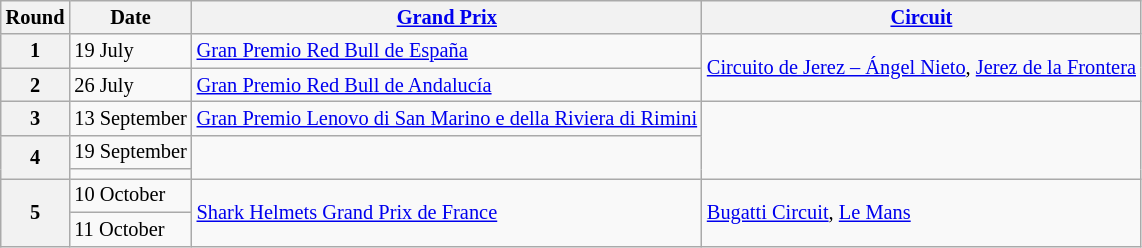<table class="wikitable" style="font-size: 85%;">
<tr>
<th>Round</th>
<th>Date</th>
<th><a href='#'>Grand Prix</a></th>
<th><a href='#'>Circuit</a></th>
</tr>
<tr>
<th>1</th>
<td>19 July</td>
<td> <a href='#'>Gran Premio Red Bull de España</a></td>
<td rowspan="2"><a href='#'>Circuito de Jerez – Ángel Nieto</a>, <a href='#'>Jerez de la Frontera</a></td>
</tr>
<tr>
<th>2</th>
<td>26 July</td>
<td> <a href='#'>Gran Premio Red Bull de Andalucía</a></td>
</tr>
<tr>
<th>3</th>
<td>13 September</td>
<td> <a href='#'>Gran Premio Lenovo di San Marino e della Riviera di Rimini</a></td>
<td rowspan="3"></td>
</tr>
<tr>
<th rowspan="2">4</th>
<td>19 September</td>
<td rowspan="2"></td>
</tr>
<tr>
<td></td>
</tr>
<tr>
<th rowspan="2">5</th>
<td>10 October</td>
<td rowspan="2"> <a href='#'>Shark Helmets Grand Prix de France</a></td>
<td rowspan="2"><a href='#'>Bugatti Circuit</a>, <a href='#'>Le Mans</a></td>
</tr>
<tr>
<td>11 October</td>
</tr>
</table>
